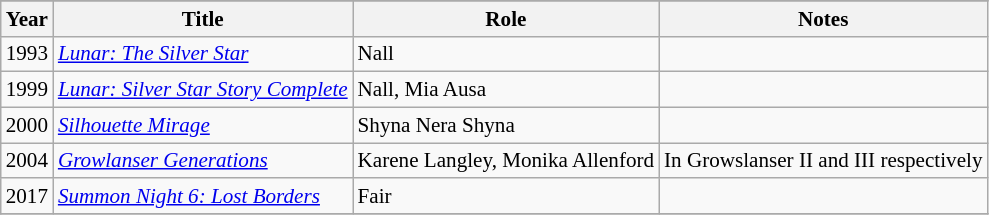<table class="wikitable" style="font-size: 88%">
<tr>
</tr>
<tr style="text-align:center;">
<th>Year</th>
<th>Title</th>
<th>Role</th>
<th>Notes</th>
</tr>
<tr>
<td>1993</td>
<td><em><a href='#'>Lunar: The Silver Star</a></em></td>
<td>Nall</td>
<td></td>
</tr>
<tr>
<td>1999</td>
<td><em><a href='#'>Lunar: Silver Star Story Complete</a></em></td>
<td>Nall, Mia Ausa</td>
<td></td>
</tr>
<tr>
<td>2000</td>
<td><em><a href='#'>Silhouette Mirage</a></em></td>
<td>Shyna Nera Shyna</td>
<td></td>
</tr>
<tr>
<td>2004</td>
<td><em><a href='#'>Growlanser Generations</a></em></td>
<td>Karene Langley, Monika Allenford</td>
<td>In Growslanser II and III respectively</td>
</tr>
<tr>
<td>2017</td>
<td><em><a href='#'>Summon Night 6: Lost Borders</a></em></td>
<td>Fair</td>
<td></td>
</tr>
<tr>
</tr>
</table>
